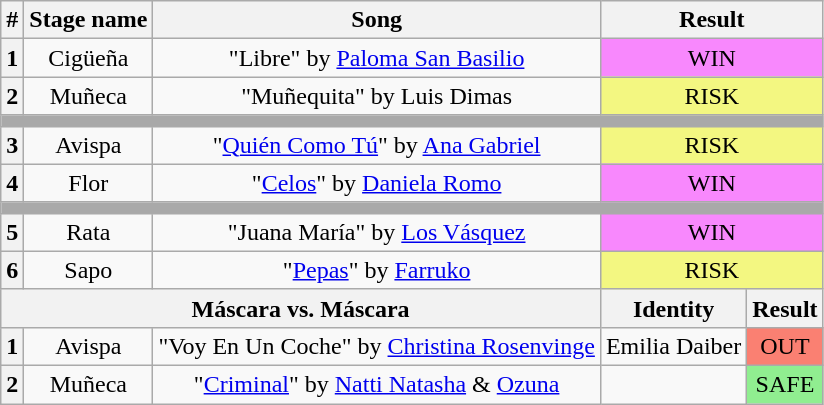<table class="wikitable plainrowheaders" style="text-align: center;">
<tr>
<th>#</th>
<th>Stage name</th>
<th>Song</th>
<th colspan=2>Result</th>
</tr>
<tr>
<th>1</th>
<td>Cigüeña</td>
<td>"Libre" by <a href='#'>Paloma San Basilio</a></td>
<td colspan=2 bgcolor=#F888FD>WIN</td>
</tr>
<tr>
<th>2</th>
<td>Muñeca</td>
<td>"Muñequita" by Luis Dimas</td>
<td colspan=2 bgcolor=#F3F781>RISK</td>
</tr>
<tr>
<td colspan="5" style="background:darkgray"></td>
</tr>
<tr>
<th>3</th>
<td>Avispa</td>
<td>"<a href='#'>Quién Como Tú</a>" by <a href='#'>Ana Gabriel</a></td>
<td colspan=2 bgcolor=#F3F781>RISK</td>
</tr>
<tr>
<th>4</th>
<td>Flor</td>
<td>"<a href='#'>Celos</a>" by <a href='#'>Daniela Romo</a></td>
<td colspan=2 bgcolor=#F888FD>WIN</td>
</tr>
<tr>
<td colspan="5" style="background:darkgray"></td>
</tr>
<tr>
<th>5</th>
<td>Rata</td>
<td>"Juana María" by <a href='#'>Los Vásquez</a></td>
<td colspan=2 bgcolor=#F888FD>WIN</td>
</tr>
<tr>
<th>6</th>
<td>Sapo</td>
<td>"<a href='#'>Pepas</a>" by <a href='#'>Farruko</a></td>
<td colspan=2 bgcolor=#F3F781>RISK</td>
</tr>
<tr>
<th colspan="3">Máscara vs. Máscara</th>
<th>Identity</th>
<th>Result</th>
</tr>
<tr>
<th>1</th>
<td>Avispa</td>
<td>"Voy En Un Coche" by <a href='#'>Christina Rosenvinge</a></td>
<td>Emilia Daiber</td>
<td bgcolor=salmon>OUT</td>
</tr>
<tr>
<th>2</th>
<td>Muñeca</td>
<td>"<a href='#'>Criminal</a>" by <a href='#'>Natti Natasha</a> & <a href='#'>Ozuna</a></td>
<td></td>
<td bgcolor=lightgreen>SAFE</td>
</tr>
</table>
